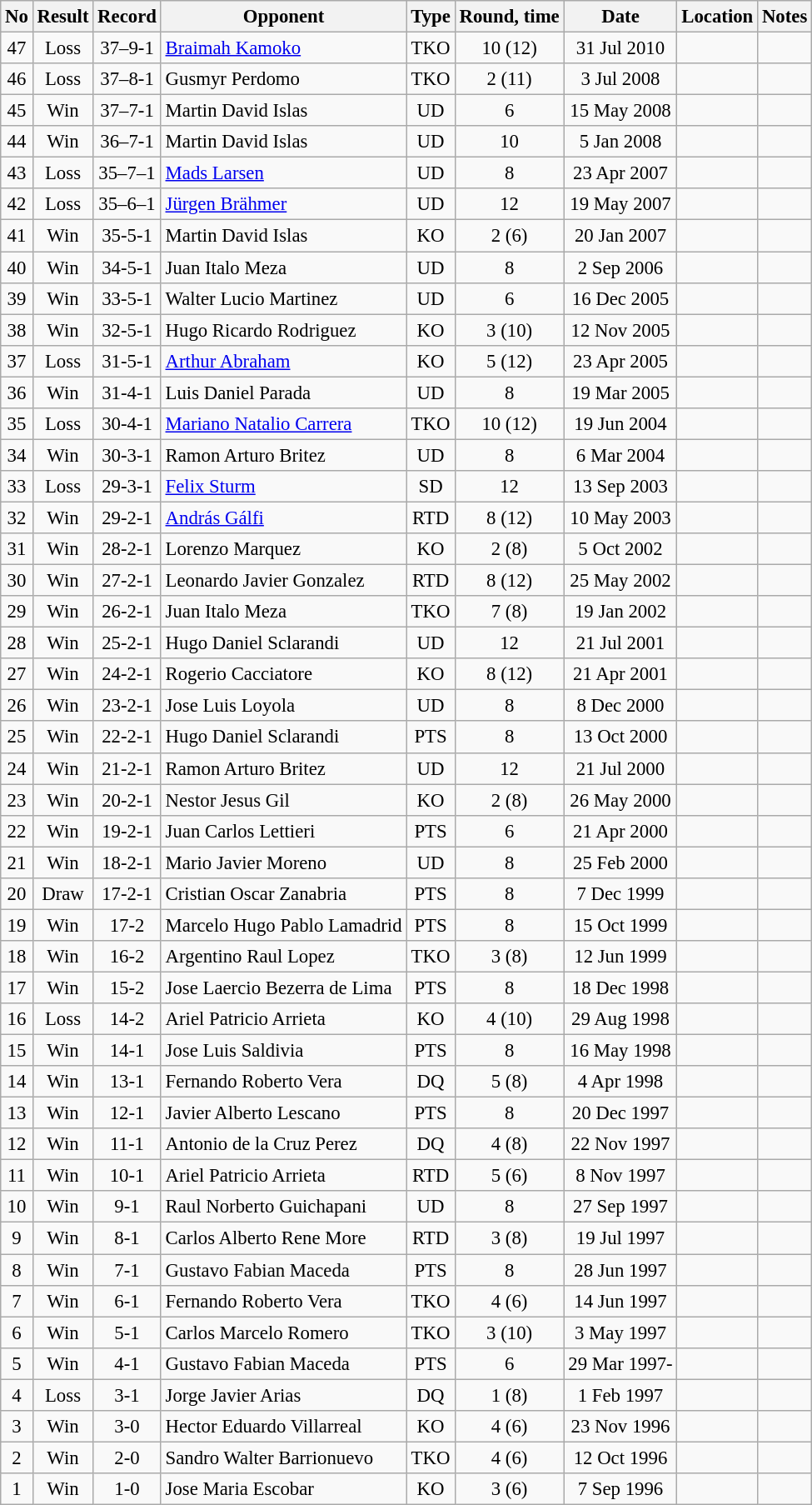<table class="wikitable" style="text-align:center; font-size:95%">
<tr>
<th>No</th>
<th>Result</th>
<th>Record</th>
<th>Opponent</th>
<th>Type</th>
<th>Round, time</th>
<th>Date</th>
<th>Location</th>
<th>Notes</th>
</tr>
<tr>
<td>47</td>
<td>Loss</td>
<td>37–9-1</td>
<td align=left> <a href='#'>Braimah Kamoko</a></td>
<td>TKO</td>
<td>10 (12)</td>
<td>31 Jul 2010</td>
<td align=left> </td>
<td align=left></td>
</tr>
<tr>
<td>46</td>
<td>Loss</td>
<td>37–8-1</td>
<td align=left> Gusmyr Perdomo</td>
<td>TKO</td>
<td>2 (11)</td>
<td>3 Jul 2008</td>
<td align=left> </td>
<td align=left></td>
</tr>
<tr>
<td>45</td>
<td>Win</td>
<td>37–7-1</td>
<td align=left> Martin David Islas</td>
<td>UD</td>
<td>6</td>
<td>15 May 2008</td>
<td align=left> </td>
<td align=left></td>
</tr>
<tr>
<td>44</td>
<td>Win</td>
<td>36–7-1</td>
<td align=left> Martin David Islas</td>
<td>UD</td>
<td>10</td>
<td>5 Jan 2008</td>
<td align=left> </td>
<td align=left></td>
</tr>
<tr>
<td>43</td>
<td>Loss</td>
<td>35–7–1</td>
<td align=left> <a href='#'>Mads Larsen</a></td>
<td>UD</td>
<td>8</td>
<td>23 Apr 2007</td>
<td align=left> </td>
<td align=left></td>
</tr>
<tr>
<td>42</td>
<td>Loss</td>
<td>35–6–1</td>
<td align=left> <a href='#'>Jürgen Brähmer</a></td>
<td>UD</td>
<td>12</td>
<td>19 May 2007</td>
<td align=left> </td>
<td align=left></td>
</tr>
<tr>
<td>41</td>
<td>Win</td>
<td>35-5-1</td>
<td align=left> Martin David Islas</td>
<td>KO</td>
<td>2 (6)</td>
<td>20 Jan 2007</td>
<td align=left> </td>
<td align=left></td>
</tr>
<tr>
<td>40</td>
<td>Win</td>
<td>34-5-1</td>
<td align=left> Juan Italo Meza</td>
<td>UD</td>
<td>8</td>
<td>2 Sep 2006</td>
<td align=left> </td>
<td align=left></td>
</tr>
<tr>
<td>39</td>
<td>Win</td>
<td>33-5-1</td>
<td align=left> Walter Lucio Martinez</td>
<td>UD</td>
<td>6</td>
<td>16 Dec 2005</td>
<td align=left> </td>
<td align=left></td>
</tr>
<tr>
<td>38</td>
<td>Win</td>
<td>32-5-1</td>
<td align=left> Hugo Ricardo Rodriguez</td>
<td>KO</td>
<td>3 (10)</td>
<td>12 Nov 2005</td>
<td align=left> </td>
<td align=left></td>
</tr>
<tr>
<td>37</td>
<td>Loss</td>
<td>31-5-1</td>
<td align=left> <a href='#'>Arthur Abraham</a></td>
<td>KO</td>
<td>5 (12)</td>
<td>23 Apr 2005</td>
<td align=left> </td>
<td align=left></td>
</tr>
<tr>
<td>36</td>
<td>Win</td>
<td>31-4-1</td>
<td align=left> Luis Daniel Parada</td>
<td>UD</td>
<td>8</td>
<td>19 Mar 2005</td>
<td align=left> </td>
<td align=left></td>
</tr>
<tr>
<td>35</td>
<td>Loss</td>
<td>30-4-1</td>
<td align=left> <a href='#'>Mariano Natalio Carrera</a></td>
<td>TKO</td>
<td>10 (12)</td>
<td>19 Jun 2004</td>
<td align=left> </td>
<td align=left></td>
</tr>
<tr>
<td>34</td>
<td>Win</td>
<td>30-3-1</td>
<td align=left> Ramon Arturo Britez</td>
<td>UD</td>
<td>8</td>
<td>6 Mar 2004</td>
<td align=left> </td>
<td align=left></td>
</tr>
<tr>
<td>33</td>
<td>Loss</td>
<td>29-3-1</td>
<td align=left> <a href='#'>Felix Sturm</a></td>
<td>SD</td>
<td>12</td>
<td>13 Sep 2003</td>
<td align=left> </td>
<td align=left></td>
</tr>
<tr>
<td>32</td>
<td>Win</td>
<td>29-2-1</td>
<td align=left> <a href='#'>András Gálfi</a></td>
<td>RTD</td>
<td>8 (12)</td>
<td>10 May 2003</td>
<td align=left> </td>
<td align=left></td>
</tr>
<tr>
<td>31</td>
<td>Win</td>
<td>28-2-1</td>
<td align=left> Lorenzo Marquez</td>
<td>KO</td>
<td>2 (8)</td>
<td>5 Oct 2002</td>
<td align=left> </td>
<td align=left></td>
</tr>
<tr>
<td>30</td>
<td>Win</td>
<td>27-2-1</td>
<td align=left> Leonardo Javier Gonzalez</td>
<td>RTD</td>
<td>8 (12)</td>
<td>25 May 2002</td>
<td align=left> </td>
<td align=left></td>
</tr>
<tr>
<td>29</td>
<td>Win</td>
<td>26-2-1</td>
<td align=left> Juan Italo Meza</td>
<td>TKO</td>
<td>7 (8)</td>
<td>19 Jan 2002</td>
<td align=left> </td>
<td align=left></td>
</tr>
<tr>
<td>28</td>
<td>Win</td>
<td>25-2-1</td>
<td align=left> Hugo Daniel Sclarandi</td>
<td>UD</td>
<td>12</td>
<td>21 Jul 2001</td>
<td align=left> </td>
<td align=left></td>
</tr>
<tr>
<td>27</td>
<td>Win</td>
<td>24-2-1</td>
<td align=left> Rogerio Cacciatore</td>
<td>KO</td>
<td>8 (12)</td>
<td>21 Apr 2001</td>
<td align=left> </td>
<td align=left></td>
</tr>
<tr>
<td>26</td>
<td>Win</td>
<td>23-2-1</td>
<td align=left> Jose Luis Loyola</td>
<td>UD</td>
<td>8</td>
<td>8 Dec 2000</td>
<td align=left> </td>
<td align=left></td>
</tr>
<tr>
<td>25</td>
<td>Win</td>
<td>22-2-1</td>
<td align=left> Hugo Daniel Sclarandi</td>
<td>PTS</td>
<td>8</td>
<td>13 Oct 2000</td>
<td align=left> </td>
<td align=left></td>
</tr>
<tr>
<td>24</td>
<td>Win</td>
<td>21-2-1</td>
<td align=left> Ramon Arturo Britez</td>
<td>UD</td>
<td>12</td>
<td>21 Jul 2000</td>
<td align=left> </td>
<td align=left></td>
</tr>
<tr>
<td>23</td>
<td>Win</td>
<td>20-2-1</td>
<td align=left> Nestor Jesus Gil</td>
<td>KO</td>
<td>2 (8)</td>
<td>26 May 2000</td>
<td align=left> </td>
<td align=left></td>
</tr>
<tr>
<td>22</td>
<td>Win</td>
<td>19-2-1</td>
<td align=left> Juan Carlos Lettieri</td>
<td>PTS</td>
<td>6</td>
<td>21 Apr 2000</td>
<td align=left> </td>
<td align=left></td>
</tr>
<tr>
<td>21</td>
<td>Win</td>
<td>18-2-1</td>
<td align=left> Mario Javier Moreno</td>
<td>UD</td>
<td>8</td>
<td>25 Feb 2000</td>
<td align=left> </td>
<td align=left></td>
</tr>
<tr>
<td>20</td>
<td>Draw</td>
<td>17-2-1</td>
<td align=left> Cristian Oscar Zanabria</td>
<td>PTS</td>
<td>8</td>
<td>7 Dec 1999</td>
<td align=left> </td>
<td align=left></td>
</tr>
<tr>
<td>19</td>
<td>Win</td>
<td>17-2</td>
<td align=left> Marcelo Hugo Pablo Lamadrid</td>
<td>PTS</td>
<td>8</td>
<td>15 Oct 1999</td>
<td align=left> </td>
<td align=left></td>
</tr>
<tr>
<td>18</td>
<td>Win</td>
<td>16-2</td>
<td align=left> Argentino Raul Lopez</td>
<td>TKO</td>
<td>3 (8)</td>
<td>12 Jun 1999</td>
<td align=left> </td>
<td align=left></td>
</tr>
<tr>
<td>17</td>
<td>Win</td>
<td>15-2</td>
<td align=left> Jose Laercio Bezerra de Lima</td>
<td>PTS</td>
<td>8</td>
<td>18 Dec 1998</td>
<td align=left> </td>
<td align=left></td>
</tr>
<tr>
<td>16</td>
<td>Loss</td>
<td>14-2</td>
<td align=left> Ariel Patricio Arrieta</td>
<td>KO</td>
<td>4 (10)</td>
<td>29 Aug 1998</td>
<td align=left> </td>
<td align=left></td>
</tr>
<tr>
<td>15</td>
<td>Win</td>
<td>14-1</td>
<td align=left> Jose Luis Saldivia</td>
<td>PTS</td>
<td>8</td>
<td>16 May 1998</td>
<td align=left> </td>
<td align=left></td>
</tr>
<tr>
<td>14</td>
<td>Win</td>
<td>13-1</td>
<td align=left> Fernando Roberto Vera</td>
<td>DQ</td>
<td>5 (8)</td>
<td>4 Apr 1998</td>
<td align=left> </td>
<td align=left></td>
</tr>
<tr>
<td>13</td>
<td>Win</td>
<td>12-1</td>
<td align=left> Javier Alberto Lescano</td>
<td>PTS</td>
<td>8</td>
<td>20 Dec 1997</td>
<td align=left> </td>
<td align=left></td>
</tr>
<tr>
<td>12</td>
<td>Win</td>
<td>11-1</td>
<td align=left> Antonio de la Cruz Perez</td>
<td>DQ</td>
<td>4 (8)</td>
<td>22 Nov 1997</td>
<td align=left> </td>
<td align=left></td>
</tr>
<tr>
<td>11</td>
<td>Win</td>
<td>10-1</td>
<td align=left> Ariel Patricio Arrieta</td>
<td>RTD</td>
<td>5 (6)</td>
<td>8 Nov 1997</td>
<td align=left> </td>
<td align=left></td>
</tr>
<tr>
<td>10</td>
<td>Win</td>
<td>9-1</td>
<td align=left> Raul Norberto Guichapani</td>
<td>UD</td>
<td>8</td>
<td>27 Sep 1997</td>
<td align=left> </td>
<td align=left></td>
</tr>
<tr>
<td>9</td>
<td>Win</td>
<td>8-1</td>
<td align=left> Carlos Alberto Rene More</td>
<td>RTD</td>
<td>3 (8)</td>
<td>19 Jul 1997</td>
<td align=left> </td>
<td align=left></td>
</tr>
<tr>
<td>8</td>
<td>Win</td>
<td>7-1</td>
<td align=left> Gustavo Fabian Maceda</td>
<td>PTS</td>
<td>8</td>
<td>28 Jun 1997</td>
<td align=left> </td>
<td align=left></td>
</tr>
<tr>
<td>7</td>
<td>Win</td>
<td>6-1</td>
<td align=left> Fernando Roberto Vera</td>
<td>TKO</td>
<td>4 (6)</td>
<td>14 Jun 1997</td>
<td align=left> </td>
<td align=left></td>
</tr>
<tr>
<td>6</td>
<td>Win</td>
<td>5-1</td>
<td align=left> Carlos Marcelo Romero</td>
<td>TKO</td>
<td>3 (10)</td>
<td>3 May 1997</td>
<td align=left> </td>
<td align=left></td>
</tr>
<tr>
<td>5</td>
<td>Win</td>
<td>4-1</td>
<td align=left> Gustavo Fabian Maceda</td>
<td>PTS</td>
<td>6</td>
<td>29 Mar 1997-</td>
<td align=left> </td>
<td align=left></td>
</tr>
<tr>
<td>4</td>
<td>Loss</td>
<td>3-1</td>
<td align=left> Jorge Javier Arias</td>
<td>DQ</td>
<td>1 (8)</td>
<td>1 Feb 1997</td>
<td align=left> </td>
<td align=left></td>
</tr>
<tr>
<td>3</td>
<td>Win</td>
<td>3-0</td>
<td align=left> Hector Eduardo Villarreal</td>
<td>KO</td>
<td>4 (6)</td>
<td>23 Nov 1996</td>
<td align=left> </td>
<td align=left></td>
</tr>
<tr>
<td>2</td>
<td>Win</td>
<td>2-0</td>
<td align=left> Sandro Walter Barrionuevo</td>
<td>TKO</td>
<td>4 (6)</td>
<td>12 Oct 1996</td>
<td align=left> </td>
<td align=left></td>
</tr>
<tr>
<td>1</td>
<td>Win</td>
<td>1-0</td>
<td align=left> Jose Maria Escobar</td>
<td>KO</td>
<td>3 (6)</td>
<td>7 Sep 1996</td>
<td align=left> </td>
<td align=left></td>
</tr>
</table>
